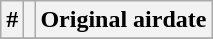<table class="wikitable plainrowheaders">
<tr>
<th>#</th>
<th></th>
<th>Original airdate</th>
</tr>
<tr>
</tr>
</table>
